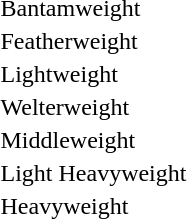<table>
<tr>
<td>Bantamweight<br> </td>
<td></td>
<td></td>
<td></td>
</tr>
<tr>
<td>Featherweight<br></td>
<td></td>
<td></td>
<td></td>
</tr>
<tr>
<td>Lightweight<br> </td>
<td></td>
<td></td>
<td></td>
</tr>
<tr>
<td>Welterweight<br></td>
<td></td>
<td></td>
<td></td>
</tr>
<tr>
<td>Middleweight<br></td>
<td></td>
<td></td>
<td></td>
</tr>
<tr>
<td>Light Heavyweight<br> </td>
<td></td>
<td></td>
<td></td>
</tr>
<tr>
<td>Heavyweight<br> </td>
<td></td>
<td></td>
<td></td>
</tr>
</table>
